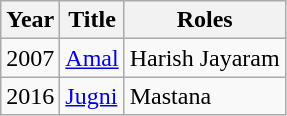<table class="wikitable">
<tr>
<th>Year</th>
<th>Title</th>
<th>Roles</th>
</tr>
<tr>
<td>2007</td>
<td><a href='#'>Amal</a></td>
<td>Harish Jayaram</td>
</tr>
<tr>
<td>2016</td>
<td><a href='#'>Jugni</a></td>
<td>Mastana</td>
</tr>
</table>
